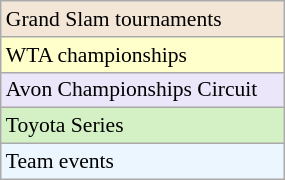<table class=wikitable  style=font-size:90%;width:15%>
<tr style="background:#F3E6D7;">
<td>Grand Slam tournaments</td>
</tr>
<tr style="background:#ffc;">
<td>WTA championships</td>
</tr>
<tr style="background:#ebe6fa;">
<td>Avon Championships Circuit</td>
</tr>
<tr style="background:#D4F1C5;">
<td>Toyota Series</td>
</tr>
<tr style="background:#ecf6ff;">
<td>Team events</td>
</tr>
</table>
